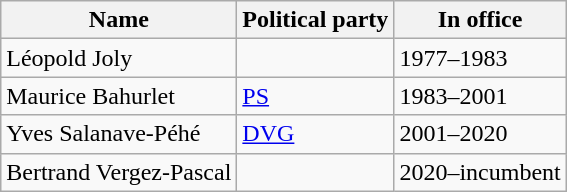<table class="wikitable">
<tr>
<th>Name</th>
<th>Political party</th>
<th>In office</th>
</tr>
<tr>
<td>Léopold Joly</td>
<td></td>
<td>1977–1983</td>
</tr>
<tr>
<td>Maurice Bahurlet</td>
<td><a href='#'>PS</a></td>
<td>1983–2001</td>
</tr>
<tr>
<td>Yves Salanave-Péhé</td>
<td><a href='#'>DVG</a></td>
<td>2001–2020</td>
</tr>
<tr>
<td>Bertrand Vergez-Pascal</td>
<td></td>
<td>2020–incumbent</td>
</tr>
</table>
